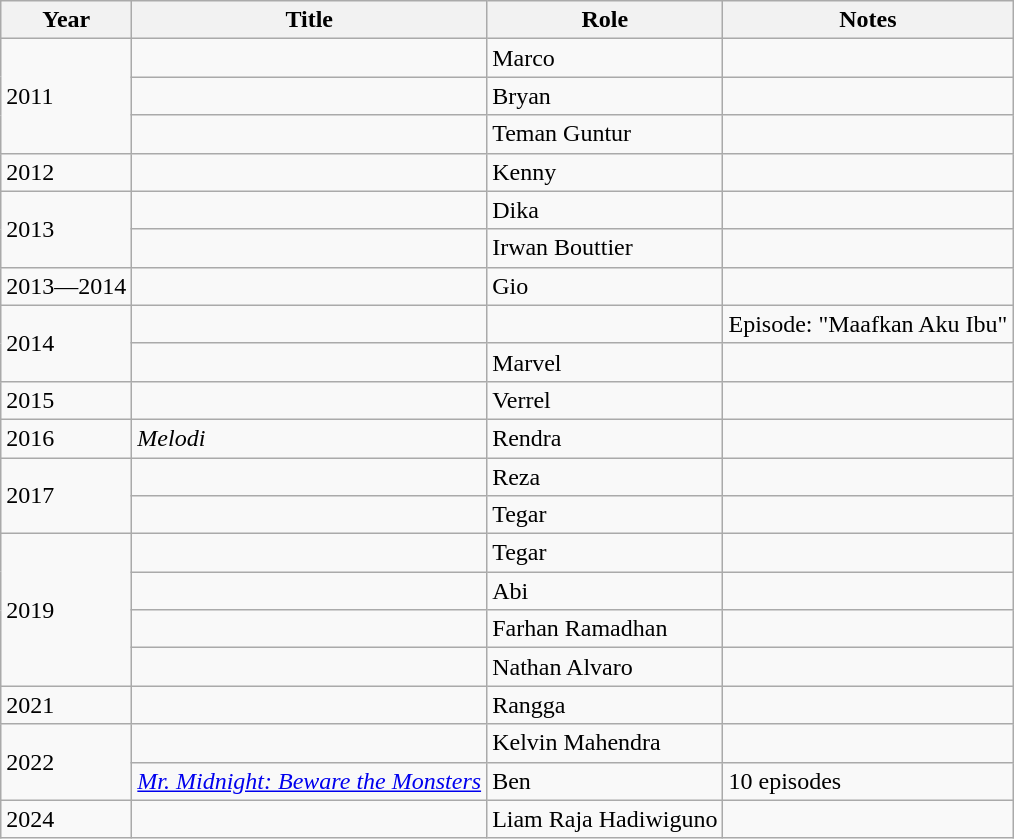<table class="wikitable sortable">
<tr>
<th>Year</th>
<th>Title</th>
<th>Role</th>
<th class="unsortable">Notes</th>
</tr>
<tr>
<td rowspan="3">2011</td>
<td><em></em></td>
<td>Marco</td>
<td></td>
</tr>
<tr>
<td><em></em></td>
<td>Bryan</td>
<td></td>
</tr>
<tr>
<td><em></em></td>
<td>Teman Guntur</td>
<td></td>
</tr>
<tr>
<td>2012</td>
<td><em></em></td>
<td>Kenny</td>
<td></td>
</tr>
<tr>
<td rowspan=2>2013</td>
<td><em></em></td>
<td>Dika</td>
<td></td>
</tr>
<tr>
<td><em></em></td>
<td>Irwan Bouttier</td>
<td></td>
</tr>
<tr>
<td>2013—2014</td>
<td><em></em></td>
<td>Gio</td>
<td></td>
</tr>
<tr>
<td rowspan=2>2014</td>
<td><em></em></td>
<td></td>
<td>Episode: "Maafkan Aku Ibu"</td>
</tr>
<tr>
<td><em></em></td>
<td>Marvel</td>
<td></td>
</tr>
<tr>
<td>2015</td>
<td><em></em></td>
<td>Verrel</td>
<td></td>
</tr>
<tr>
<td>2016</td>
<td><em>Melodi</em></td>
<td>Rendra</td>
<td></td>
</tr>
<tr>
<td rowspan="2">2017</td>
<td><em></em></td>
<td>Reza</td>
<td></td>
</tr>
<tr>
<td><em></em></td>
<td>Tegar</td>
<td></td>
</tr>
<tr>
<td rowspan=4>2019</td>
<td><em></em></td>
<td>Tegar</td>
<td></td>
</tr>
<tr>
<td><em></em></td>
<td>Abi</td>
<td></td>
</tr>
<tr>
<td><em></em></td>
<td>Farhan Ramadhan</td>
<td></td>
</tr>
<tr>
<td><em></em></td>
<td>Nathan Alvaro</td>
<td></td>
</tr>
<tr>
<td>2021</td>
<td><em></em></td>
<td>Rangga</td>
<td></td>
</tr>
<tr>
<td rowspan="2">2022</td>
<td><em></em></td>
<td>Kelvin Mahendra</td>
<td></td>
</tr>
<tr>
<td><em><a href='#'>Mr. Midnight: Beware the Monsters</a></em></td>
<td>Ben</td>
<td>10 episodes</td>
</tr>
<tr>
<td>2024</td>
<td><em></em></td>
<td>Liam Raja Hadiwiguno</td>
<td></td>
</tr>
</table>
